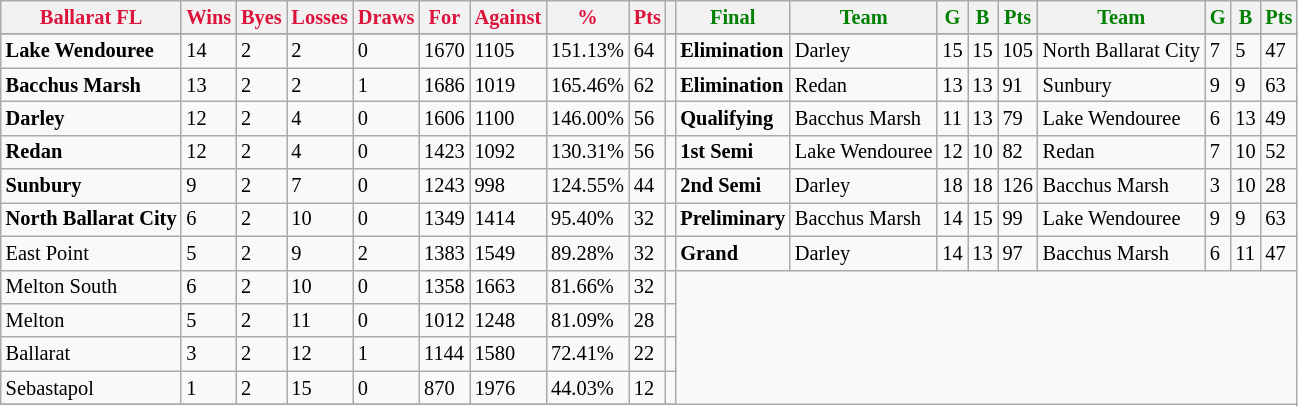<table style="font-size: 85%; text-align: left;" class="wikitable">
<tr>
<th style="color:crimson">Ballarat FL</th>
<th style="color:crimson">Wins</th>
<th style="color:crimson">Byes</th>
<th style="color:crimson">Losses</th>
<th style="color:crimson">Draws</th>
<th style="color:crimson">For</th>
<th style="color:crimson">Against</th>
<th style="color:crimson">%</th>
<th style="color:crimson">Pts</th>
<th></th>
<th style="color:green">Final</th>
<th style="color:green">Team</th>
<th style="color:green">G</th>
<th style="color:green">B</th>
<th style="color:green">Pts</th>
<th style="color:green">Team</th>
<th style="color:green">G</th>
<th style="color:green">B</th>
<th style="color:green">Pts</th>
</tr>
<tr>
</tr>
<tr>
</tr>
<tr>
<td><strong>	Lake Wendouree	</strong></td>
<td>14</td>
<td>2</td>
<td>2</td>
<td>0</td>
<td>1670</td>
<td>1105</td>
<td>151.13%</td>
<td>64</td>
<td></td>
<td><strong>Elimination</strong></td>
<td>Darley</td>
<td>15</td>
<td>15</td>
<td>105</td>
<td>North Ballarat City</td>
<td>7</td>
<td>5</td>
<td>47</td>
</tr>
<tr>
<td><strong>	Bacchus Marsh	</strong></td>
<td>13</td>
<td>2</td>
<td>2</td>
<td>1</td>
<td>1686</td>
<td>1019</td>
<td>165.46%</td>
<td>62</td>
<td></td>
<td><strong>Elimination</strong></td>
<td>Redan</td>
<td>13</td>
<td>13</td>
<td>91</td>
<td>Sunbury</td>
<td>9</td>
<td>9</td>
<td>63</td>
</tr>
<tr>
<td><strong>	Darley	</strong></td>
<td>12</td>
<td>2</td>
<td>4</td>
<td>0</td>
<td>1606</td>
<td>1100</td>
<td>146.00%</td>
<td>56</td>
<td></td>
<td><strong>Qualifying</strong></td>
<td>Bacchus Marsh</td>
<td>11</td>
<td>13</td>
<td>79</td>
<td>Lake Wendouree</td>
<td>6</td>
<td>13</td>
<td>49</td>
</tr>
<tr>
<td><strong>	Redan	</strong></td>
<td>12</td>
<td>2</td>
<td>4</td>
<td>0</td>
<td>1423</td>
<td>1092</td>
<td>130.31%</td>
<td>56</td>
<td></td>
<td><strong>1st Semi</strong></td>
<td>Lake Wendouree</td>
<td>12</td>
<td>10</td>
<td>82</td>
<td>Redan</td>
<td>7</td>
<td>10</td>
<td>52</td>
</tr>
<tr>
<td><strong>	Sunbury	</strong></td>
<td>9</td>
<td>2</td>
<td>7</td>
<td>0</td>
<td>1243</td>
<td>998</td>
<td>124.55%</td>
<td>44</td>
<td></td>
<td><strong>2nd Semi</strong></td>
<td>Darley</td>
<td>18</td>
<td>18</td>
<td>126</td>
<td>Bacchus Marsh</td>
<td>3</td>
<td>10</td>
<td>28</td>
</tr>
<tr>
<td><strong>	North Ballarat City	</strong></td>
<td>6</td>
<td>2</td>
<td>10</td>
<td>0</td>
<td>1349</td>
<td>1414</td>
<td>95.40%</td>
<td>32</td>
<td></td>
<td><strong>Preliminary</strong></td>
<td>Bacchus Marsh</td>
<td>14</td>
<td>15</td>
<td>99</td>
<td>Lake Wendouree</td>
<td>9</td>
<td>9</td>
<td>63</td>
</tr>
<tr>
<td>East Point</td>
<td>5</td>
<td>2</td>
<td>9</td>
<td>2</td>
<td>1383</td>
<td>1549</td>
<td>89.28%</td>
<td>32</td>
<td></td>
<td><strong>Grand</strong></td>
<td>Darley</td>
<td>14</td>
<td>13</td>
<td>97</td>
<td>Bacchus Marsh</td>
<td>6</td>
<td>11</td>
<td>47</td>
</tr>
<tr>
<td>Melton South</td>
<td>6</td>
<td>2</td>
<td>10</td>
<td>0</td>
<td>1358</td>
<td>1663</td>
<td>81.66%</td>
<td>32</td>
<td></td>
</tr>
<tr>
<td>Melton</td>
<td>5</td>
<td>2</td>
<td>11</td>
<td>0</td>
<td>1012</td>
<td>1248</td>
<td>81.09%</td>
<td>28</td>
<td></td>
</tr>
<tr>
<td>Ballarat</td>
<td>3</td>
<td>2</td>
<td>12</td>
<td>1</td>
<td>1144</td>
<td>1580</td>
<td>72.41%</td>
<td>22</td>
<td></td>
</tr>
<tr>
<td>Sebastapol</td>
<td>1</td>
<td>2</td>
<td>15</td>
<td>0</td>
<td>870</td>
<td>1976</td>
<td>44.03%</td>
<td>12</td>
<td></td>
</tr>
<tr>
</tr>
</table>
